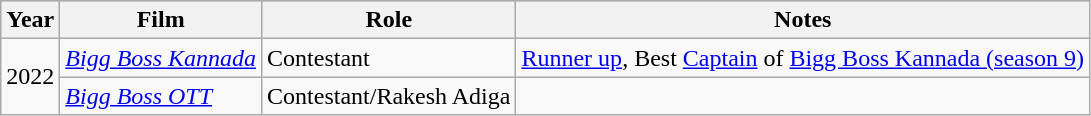<table class="wikitable">
<tr style="background:#ccc; text-align:center;">
<th>Year</th>
<th>Film</th>
<th>Role</th>
<th>Notes</th>
</tr>
<tr>
<td rowspan="2">2022</td>
<td><em><a href='#'>Bigg Boss Kannada</a></em></td>
<td>Contestant</td>
<td><a href='#'>Runner up</a>, Best <a href='#'>Captain</a> of <a href='#'>Bigg Boss Kannada (season 9)</a></td>
</tr>
<tr>
<td><em><a href='#'>Bigg Boss OTT</a></em></td>
<td>Contestant/Rakesh Adiga</td>
<td></td>
</tr>
</table>
